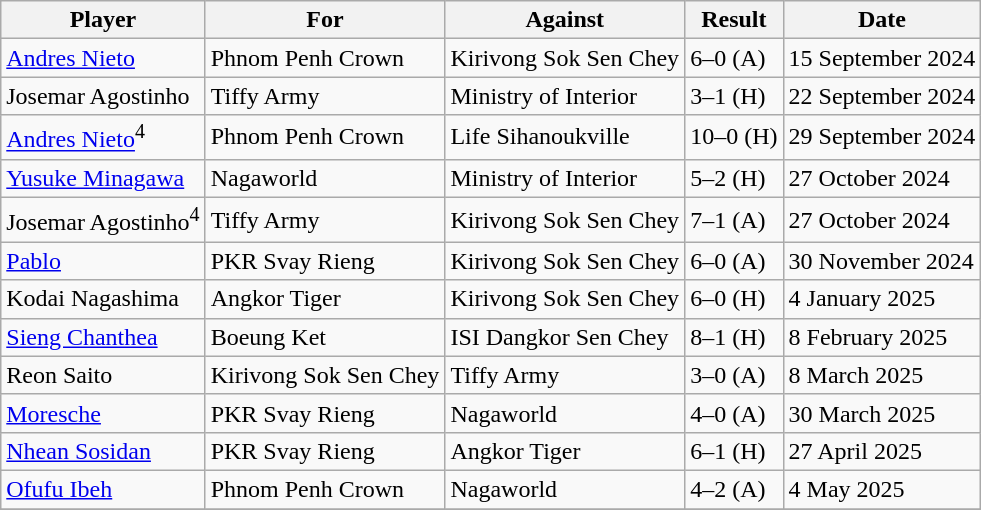<table class="wikitable">
<tr>
<th>Player</th>
<th>For</th>
<th>Against</th>
<th>Result</th>
<th>Date</th>
</tr>
<tr>
<td> <a href='#'>Andres Nieto</a></td>
<td>Phnom Penh Crown</td>
<td>Kirivong Sok Sen Chey</td>
<td>6–0 (A)</td>
<td>15 September 2024</td>
</tr>
<tr>
<td> Josemar Agostinho</td>
<td>Tiffy Army</td>
<td>Ministry of Interior</td>
<td>3–1 (H)</td>
<td>22 September 2024</td>
</tr>
<tr>
<td> <a href='#'>Andres Nieto</a><sup>4</sup></td>
<td>Phnom Penh Crown</td>
<td>Life Sihanoukville</td>
<td>10–0 (H)</td>
<td>29 September 2024</td>
</tr>
<tr>
<td> <a href='#'>Yusuke Minagawa</a></td>
<td>Nagaworld</td>
<td>Ministry of Interior</td>
<td>5–2 (H)</td>
<td>27 October 2024</td>
</tr>
<tr>
<td> Josemar Agostinho<sup>4</sup></td>
<td>Tiffy Army</td>
<td>Kirivong Sok Sen Chey</td>
<td>7–1 (A)</td>
<td>27 October 2024</td>
</tr>
<tr>
<td> <a href='#'>Pablo</a></td>
<td>PKR Svay Rieng</td>
<td>Kirivong Sok Sen Chey</td>
<td>6–0 (A)</td>
<td>30 November 2024</td>
</tr>
<tr>
<td> Kodai Nagashima</td>
<td>Angkor Tiger</td>
<td>Kirivong Sok Sen Chey</td>
<td>6–0 (H)</td>
<td>4 January 2025</td>
</tr>
<tr>
<td> <a href='#'>Sieng Chanthea</a></td>
<td>Boeung Ket</td>
<td>ISI Dangkor Sen Chey</td>
<td>8–1 (H)</td>
<td>8 February 2025</td>
</tr>
<tr>
<td> Reon Saito</td>
<td>Kirivong Sok Sen Chey</td>
<td>Tiffy Army</td>
<td>3–0 (A)</td>
<td>8 March 2025</td>
</tr>
<tr>
<td> <a href='#'>Moresche</a></td>
<td>PKR Svay Rieng</td>
<td>Nagaworld</td>
<td>4–0 (A)</td>
<td>30 March 2025</td>
</tr>
<tr>
<td> <a href='#'>Nhean Sosidan</a></td>
<td>PKR Svay Rieng</td>
<td>Angkor Tiger</td>
<td>6–1 (H)</td>
<td>27 April 2025</td>
</tr>
<tr>
<td> <a href='#'>Ofufu Ibeh</a></td>
<td>Phnom Penh Crown</td>
<td>Nagaworld</td>
<td>4–2 (A)</td>
<td>4 May 2025</td>
</tr>
<tr>
</tr>
</table>
